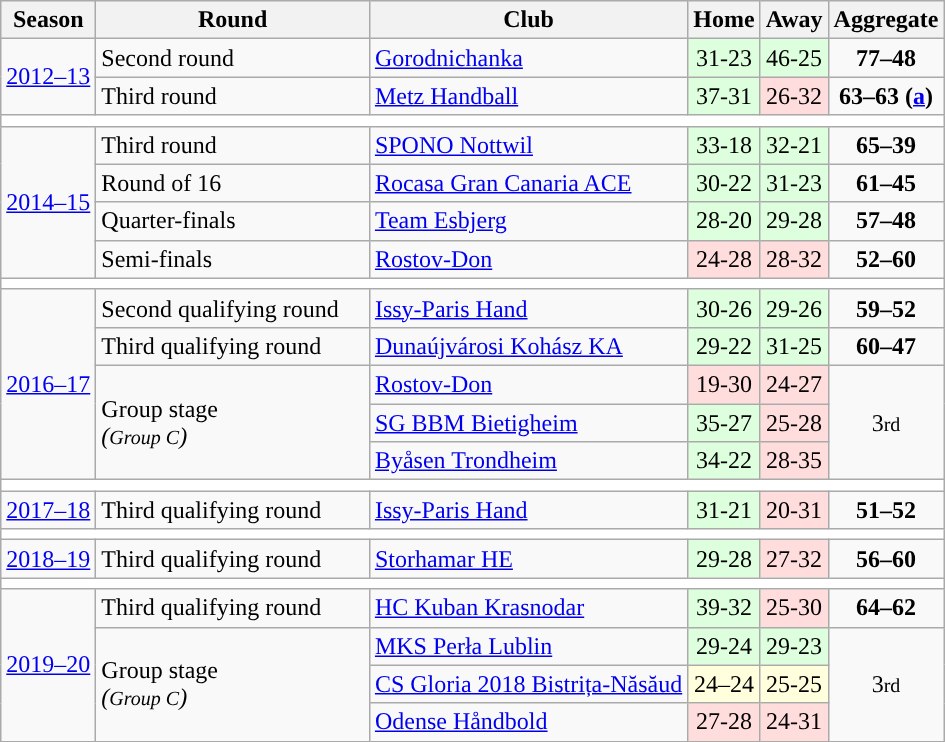<table class="wikitable">
<tr>
<th>Season</th>
<th width=175>Round</th>
<th>Club</th>
<th>Home</th>
<th>Away</th>
<th>Aggregate</th>
</tr>
<tr>
<td rowspan=2><a href='#'>2012–13</a></td>
<td>Second round</td>
<td> <a href='#'>Gorodnichanka</a></td>
<td style="text-align:center; background:#dfd;">31-23</td>
<td style="text-align:center; background:#dfd;">46-25</td>
<td style="text-align:center;"><strong>77–48</strong></td>
</tr>
<tr>
<td>Third round</td>
<td> <a href='#'>Metz Handball</a></td>
<td style="text-align:center; background:#dfd;">37-31</td>
<td style="text-align:center; background:#fdd;">26-32</td>
<td style="text-align:center;"><strong>63–63 (<a href='#'>a</a>)</strong></td>
</tr>
<tr>
<td colspan=7 style="text-align: center;" bgcolor=white></td>
</tr>
<tr>
<td rowspan=4><a href='#'>2014–15</a></td>
<td>Third round</td>
<td> <a href='#'>SPONO Nottwil</a></td>
<td style="text-align:center; background:#dfd;">33-18</td>
<td style="text-align:center; background:#dfd;">32-21</td>
<td style="text-align:center;"><strong>65–39</strong></td>
</tr>
<tr>
<td>Round of 16</td>
<td> <a href='#'>Rocasa Gran Canaria ACE</a></td>
<td style="text-align:center; background:#dfd;">30-22</td>
<td style="text-align:center; background:#dfd;">31-23</td>
<td style="text-align:center;"><strong>61–45</strong></td>
</tr>
<tr>
<td>Quarter-finals</td>
<td> <a href='#'>Team Esbjerg</a></td>
<td style="text-align:center; background:#dfd;">28-20</td>
<td style="text-align:center; background:#dfd;">29-28</td>
<td style="text-align:center;"><strong>57–48</strong></td>
</tr>
<tr>
<td>Semi-finals</td>
<td> <a href='#'>Rostov-Don</a></td>
<td style="text-align:center; background:#fdd;">24-28</td>
<td style="text-align:center; background:#fdd;">28-32</td>
<td style="text-align:center;"><strong>52–60</strong></td>
</tr>
<tr>
<td colspan=7 style="text-align: center;" bgcolor=white></td>
</tr>
<tr>
<td rowspan=5><a href='#'>2016–17</a></td>
<td>Second qualifying round</td>
<td> <a href='#'>Issy-Paris Hand</a></td>
<td style="text-align:center; background:#dfd;">30-26</td>
<td style="text-align:center; background:#dfd;">29-26</td>
<td style="text-align:center;"><strong>59–52</strong></td>
</tr>
<tr>
<td>Third qualifying round</td>
<td> <a href='#'>Dunaújvárosi Kohász KA</a></td>
<td style="text-align:center; background:#dfd;">29-22</td>
<td style="text-align:center; background:#dfd;">31-25</td>
<td style="text-align:center;"><strong>60–47</strong></td>
</tr>
<tr>
<td rowspan=3>Group stage<br><em>(<small>Group C</small>)</em></td>
<td> <a href='#'>Rostov-Don</a></td>
<td style="text-align:center; background:#fdd;">19-30</td>
<td style="text-align:center; background:#fdd;">24-27</td>
<td align=center rowspan=3>3<small>rd</small></td>
</tr>
<tr>
<td> <a href='#'>SG BBM Bietigheim</a></td>
<td style="text-align:center; background:#dfd;">35-27</td>
<td style="text-align:center; background:#fdd;">25-28</td>
</tr>
<tr>
<td> <a href='#'>Byåsen Trondheim</a></td>
<td style="text-align:center; background:#dfd;">34-22</td>
<td style="text-align:center; background:#fdd;">28-35</td>
</tr>
<tr>
<td colspan=7 style="text-align: center;" bgcolor=white></td>
</tr>
<tr>
<td rowspan=1><a href='#'>2017–18</a></td>
<td>Third qualifying round</td>
<td> <a href='#'>Issy-Paris Hand</a></td>
<td style="text-align:center; background:#dfd;">31-21</td>
<td style="text-align:center; background:#fdd;">20-31</td>
<td style="text-align:center;"><strong>51–52</strong></td>
</tr>
<tr>
<td colspan=7 style="text-align: center;" bgcolor=white></td>
</tr>
<tr>
<td rowspan=1><a href='#'>2018–19</a></td>
<td>Third qualifying round</td>
<td> <a href='#'>Storhamar HE</a></td>
<td style="text-align:center; background:#dfd;">29-28</td>
<td style="text-align:center; background:#fdd;">27-32</td>
<td style="text-align:center;"><strong>56–60</strong></td>
</tr>
<tr>
<td colspan=7 style="text-align: center;" bgcolor=white></td>
</tr>
<tr>
<td rowspan=4><a href='#'>2019–20</a></td>
<td>Third qualifying round</td>
<td> <a href='#'>HC Kuban Krasnodar</a></td>
<td style="text-align:center; background:#dfd;">39-32</td>
<td style="text-align:center; background:#fdd;">25-30</td>
<td style="text-align:center;"><strong>64–62</strong></td>
</tr>
<tr>
<td rowspan=3>Group stage<br><em>(<small>Group C</small>)</em></td>
<td> <a href='#'>MKS Perła Lublin</a></td>
<td style="text-align:center; background:#dfd;">29-24</td>
<td style="text-align:center; background:#dfd;">29-23</td>
<td align=center rowspan=3>3<small>rd</small></td>
</tr>
<tr>
<td> <a href='#'>CS Gloria 2018 Bistrița-Năsăud</a></td>
<td style="text-align:center; background:#ffd;">24–24</td>
<td style="text-align:center; background:#ffd;">25-25</td>
</tr>
<tr>
<td> <a href='#'>Odense Håndbold</a></td>
<td style="text-align:center; background:#fdd;">27-28</td>
<td style="text-align:center; background:#fdd;">24-31</td>
</tr>
</table>
